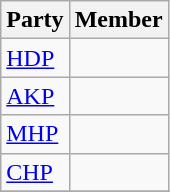<table class="wikitable">
<tr>
<th>Party</th>
<th colspan="2">Member</th>
</tr>
<tr>
<td><a href='#'>HDP</a></td>
<td></td>
</tr>
<tr>
<td><a href='#'>AKP</a></td>
<td></td>
</tr>
<tr>
<td><a href='#'>MHP</a></td>
<td></td>
</tr>
<tr>
<td><a href='#'>CHP</a></td>
<td></td>
</tr>
<tr>
</tr>
</table>
